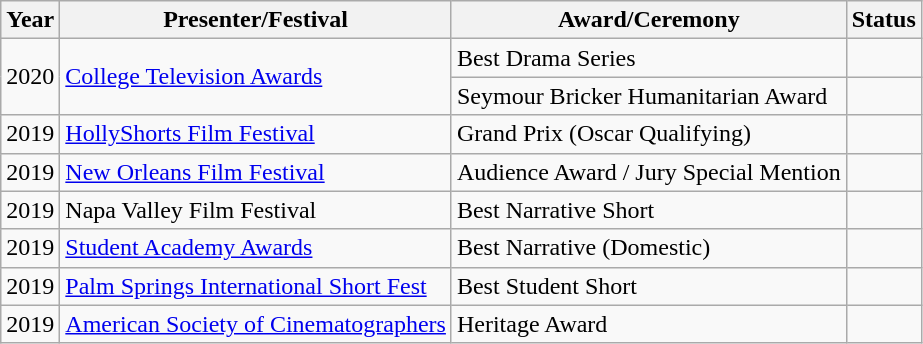<table class="wikitable">
<tr>
<th>Year</th>
<th>Presenter/Festival</th>
<th>Award/Ceremony</th>
<th>Status</th>
</tr>
<tr>
<td rowspan="2">2020</td>
<td rowspan="2"><a href='#'>College Television Awards</a></td>
<td>Best Drama Series</td>
<td></td>
</tr>
<tr>
<td>Seymour Bricker Humanitarian Award</td>
<td></td>
</tr>
<tr>
<td>2019</td>
<td><a href='#'>HollyShorts Film Festival</a></td>
<td>Grand Prix (Oscar Qualifying)</td>
<td></td>
</tr>
<tr>
<td>2019</td>
<td><a href='#'>New Orleans Film Festival</a></td>
<td>Audience Award / Jury Special Mention</td>
<td></td>
</tr>
<tr>
<td>2019</td>
<td>Napa Valley Film Festival</td>
<td>Best Narrative Short</td>
<td></td>
</tr>
<tr>
<td>2019</td>
<td><a href='#'>Student Academy Awards</a></td>
<td>Best Narrative (Domestic)</td>
<td></td>
</tr>
<tr>
<td>2019</td>
<td><a href='#'>Palm Springs International Short Fest</a></td>
<td>Best Student Short</td>
<td></td>
</tr>
<tr>
<td>2019</td>
<td><a href='#'>American Society of Cinematographers</a></td>
<td>Heritage Award</td>
<td></td>
</tr>
</table>
